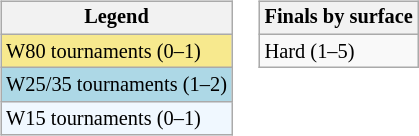<table>
<tr valign=top>
<td><br><table class=wikitable style="font-size:85%">
<tr>
<th>Legend</th>
</tr>
<tr style="background:#f7e98e;">
<td>W80 tournaments (0–1)</td>
</tr>
<tr style="background:lightblue;">
<td>W25/35 tournaments (1–2)</td>
</tr>
<tr style="background:#f0f8ff;">
<td>W15 tournaments (0–1)</td>
</tr>
</table>
</td>
<td><br><table class=wikitable style="font-size:85%">
<tr>
<th>Finals by surface</th>
</tr>
<tr>
<td>Hard (1–5)</td>
</tr>
</table>
</td>
</tr>
</table>
